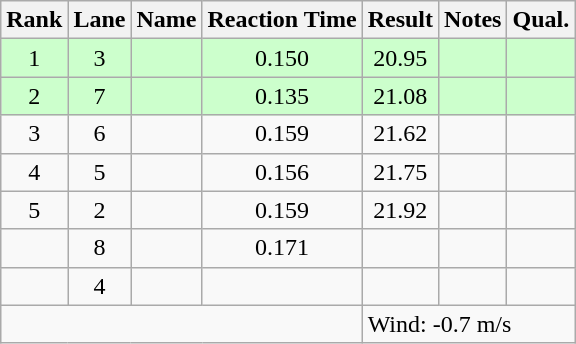<table class="wikitable sortable" style="text-align:center">
<tr>
<th>Rank</th>
<th>Lane</th>
<th>Name</th>
<th>Reaction Time</th>
<th>Result</th>
<th>Notes</th>
<th>Qual.</th>
</tr>
<tr bgcolor=ccffcc>
<td>1</td>
<td>3</td>
<td align="left"></td>
<td>0.150</td>
<td>20.95</td>
<td></td>
<td></td>
</tr>
<tr bgcolor=ccffcc>
<td>2</td>
<td>7</td>
<td align="left"></td>
<td>0.135</td>
<td>21.08</td>
<td></td>
<td></td>
</tr>
<tr>
<td>3</td>
<td>6</td>
<td align="left"></td>
<td>0.159</td>
<td>21.62</td>
<td></td>
<td></td>
</tr>
<tr>
<td>4</td>
<td>5</td>
<td align="left"></td>
<td>0.156</td>
<td>21.75</td>
<td></td>
<td></td>
</tr>
<tr>
<td>5</td>
<td>2</td>
<td align="left"></td>
<td>0.159</td>
<td>21.92</td>
<td></td>
<td></td>
</tr>
<tr>
<td></td>
<td>8</td>
<td align="left"></td>
<td>0.171</td>
<td></td>
<td></td>
<td></td>
</tr>
<tr>
<td></td>
<td>4</td>
<td align="left"></td>
<td></td>
<td></td>
<td></td>
<td></td>
</tr>
<tr class="sortbottom">
<td colspan=4></td>
<td colspan="3" style="text-align:left;">Wind: -0.7 m/s</td>
</tr>
</table>
